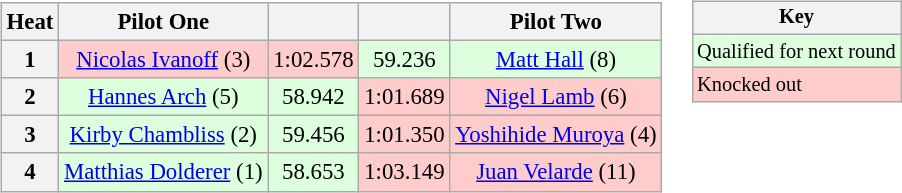<table>
<tr>
<td><br><table class="wikitable" style="font-size:95%; text-align:center">
<tr>
<th>Heat</th>
<th>Pilot One</th>
<th></th>
<th></th>
<th>Pilot Two</th>
</tr>
<tr>
<th>1</th>
<td style="background:#ffcccc;"> <a href='#'>Nicolas Ivanoff</a> (3)</td>
<td style="background:#ffcccc;">1:02.578</td>
<td style="background:#ddffdd;">59.236</td>
<td style="background:#ddffdd;"> <a href='#'>Matt Hall</a> (8)</td>
</tr>
<tr>
<th>2</th>
<td style="background:#ddffdd;"> <a href='#'>Hannes Arch</a> (5)</td>
<td style="background:#ddffdd;">58.942</td>
<td style="background:#ffcccc;">1:01.689</td>
<td style="background:#ffcccc;"> <a href='#'>Nigel Lamb</a> (6)</td>
</tr>
<tr>
<th>3</th>
<td style="background:#ddffdd;"> <a href='#'>Kirby Chambliss</a> (2)</td>
<td style="background:#ddffdd;">59.456</td>
<td style="background:#ffcccc;">1:01.350</td>
<td style="background:#ffcccc;"> <a href='#'>Yoshihide Muroya</a> (4)</td>
</tr>
<tr>
<th>4</th>
<td style="background:#ddffdd;"> <a href='#'>Matthias Dolderer</a> (1)</td>
<td style="background:#ddffdd;">58.653</td>
<td style="background:#ffcccc;">1:03.149</td>
<td style="background:#ffcccc;"> <a href='#'>Juan Velarde</a> (11)</td>
</tr>
</table>
</td>
<td valign="top"><br><table class="wikitable" style="font-size: 85%;">
<tr>
<th colspan=2>Key</th>
</tr>
<tr style="background:#ddffdd;">
<td>Qualified for next round</td>
</tr>
<tr style="background:#ffcccc;">
<td>Knocked out</td>
</tr>
</table>
</td>
</tr>
</table>
